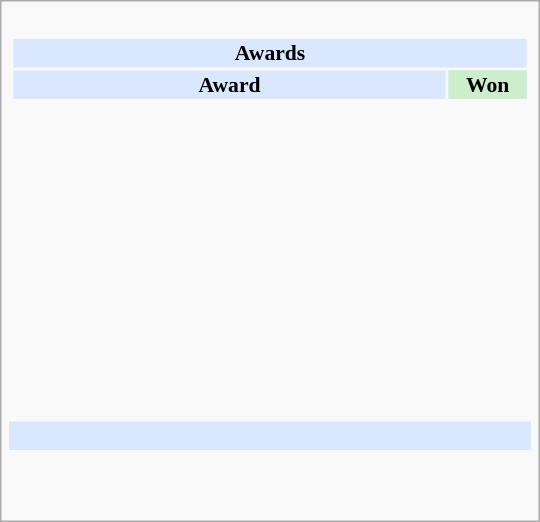<table class="infobox" style="width: 25em; text-align: left; font-size: 90%; vertical-align: middle;">
<tr>
<td colspan=3><br><table class="collapsible collapsed" style="width:100%;">
<tr>
<th colspan="3" style="background:#d9e8ff; text-align:center;">Awards</th>
</tr>
<tr style="background:#d9e8ff; text-align:center; text-align:center;">
<td><strong>Award</strong></td>
<td style="background:#cec; text-size:0.9em; width:50px;"><strong>Won</strong></td>
</tr>
<tr>
<td style="text-align:center;"><br></td>
<td></td>
</tr>
<tr>
<td style="text-align:center;"><br></td>
<td></td>
</tr>
<tr>
<td style="text-align:center;"><br></td>
<td></td>
</tr>
<tr>
<td style="text-align:center;"><br></td>
<td></td>
</tr>
<tr>
<td style="text-align:center;"><br></td>
<td></td>
</tr>
<tr>
<td style="text-align:center;"><br></td>
<td></td>
</tr>
<tr>
<td style="text-align:center;"><br></td>
<td></td>
</tr>
<tr>
<td style="text-align:center;"><br></td>
<td></td>
</tr>
<tr>
<td style="text-align:center;"><br></td>
<td></td>
</tr>
<tr>
<td style="text-align:center;"><br></td>
<td></td>
</tr>
</table>
</td>
</tr>
<tr style="background:#d9e8ff;">
<td style="text-align:center;" colspan="3"><br></td>
</tr>
<tr>
<td></td>
<td></td>
</tr>
<tr>
<td colspan="3" style="text-align:center;"><br><br></td>
</tr>
</table>
